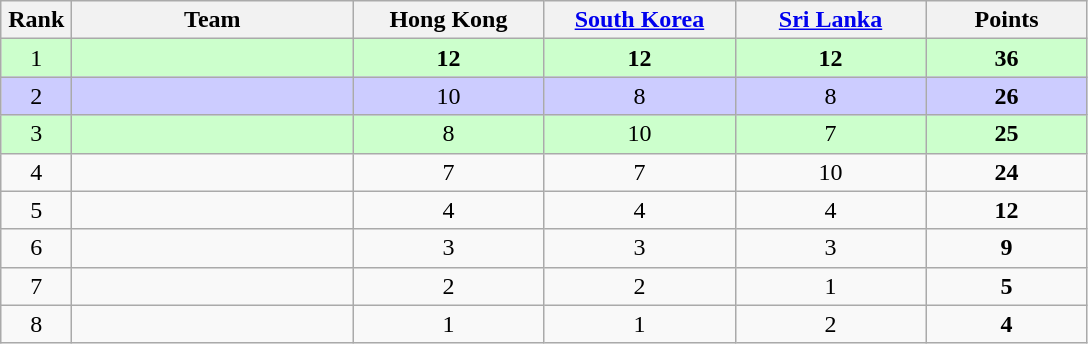<table class="wikitable" style="text-align: center;">
<tr>
<th width=40>Rank</th>
<th width=180>Team</th>
<th width=120>Hong Kong</th>
<th width=120><a href='#'>South Korea</a></th>
<th width=120><a href='#'>Sri Lanka</a></th>
<th width=100>Points</th>
</tr>
<tr bgcolor=ccffcc>
<td>1</td>
<td align=left></td>
<td><strong>12</strong></td>
<td><strong>12</strong></td>
<td><strong>12</strong></td>
<td><strong>36</strong></td>
</tr>
<tr bgcolor=ccccff>
<td>2</td>
<td align=left></td>
<td>10</td>
<td>8</td>
<td>8</td>
<td><strong>26</strong></td>
</tr>
<tr bgcolor=ccffcc>
<td>3</td>
<td align=left></td>
<td>8</td>
<td>10</td>
<td>7</td>
<td><strong>25</strong></td>
</tr>
<tr>
<td>4</td>
<td align=left></td>
<td>7</td>
<td>7</td>
<td>10</td>
<td><strong>24</strong></td>
</tr>
<tr>
<td>5</td>
<td align=left></td>
<td>4</td>
<td>4</td>
<td>4</td>
<td><strong>12</strong></td>
</tr>
<tr>
<td>6</td>
<td align=left></td>
<td>3</td>
<td>3</td>
<td>3</td>
<td><strong>9</strong></td>
</tr>
<tr>
<td>7</td>
<td align=left></td>
<td>2</td>
<td>2</td>
<td>1</td>
<td><strong>5</strong></td>
</tr>
<tr>
<td>8</td>
<td align=left></td>
<td>1</td>
<td>1</td>
<td>2</td>
<td><strong>4</strong></td>
</tr>
</table>
